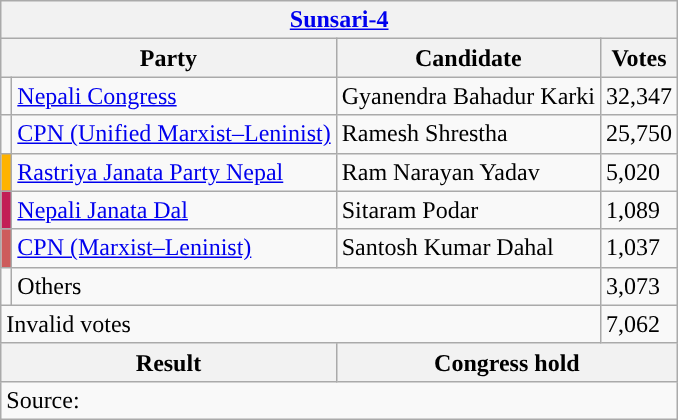<table class="wikitable">
<tr>
<th colspan="4"><a href='#'>Sunsari-4</a></th>
</tr>
<tr>
<th colspan="2">Party</th>
<th>Candidate</th>
<th>Votes</th>
</tr>
<tr>
<td style="background-color:"></td>
<td><a href='#'>Nepali Congress</a></td>
<td>Gyanendra Bahadur Karki</td>
<td>32,347</td>
</tr>
<tr>
<td style="background-color:"></td>
<td><a href='#'>CPN (Unified Marxist–Leninist)</a></td>
<td>Ramesh Shrestha</td>
<td>25,750</td>
</tr>
<tr>
<td style="background-color:#ffb300"></td>
<td><a href='#'>Rastriya Janata Party Nepal</a></td>
<td>Ram Narayan Yadav</td>
<td>5,020</td>
</tr>
<tr>
<td style="background-color:#c21e56"></td>
<td><a href='#'>Nepali Janata Dal</a></td>
<td>Sitaram Podar</td>
<td>1,089</td>
</tr>
<tr>
<td style="background-color:indianred"></td>
<td><a href='#'>CPN (Marxist–Leninist)</a></td>
<td>Santosh Kumar Dahal</td>
<td>1,037</td>
</tr>
<tr>
<td></td>
<td colspan="2">Others</td>
<td>3,073</td>
</tr>
<tr>
<td colspan="3">Invalid votes</td>
<td>7,062</td>
</tr>
<tr>
<th colspan="2">Result</th>
<th colspan="2">Congress hold</th>
</tr>
<tr>
<td colspan="4">Source: </td>
</tr>
</table>
